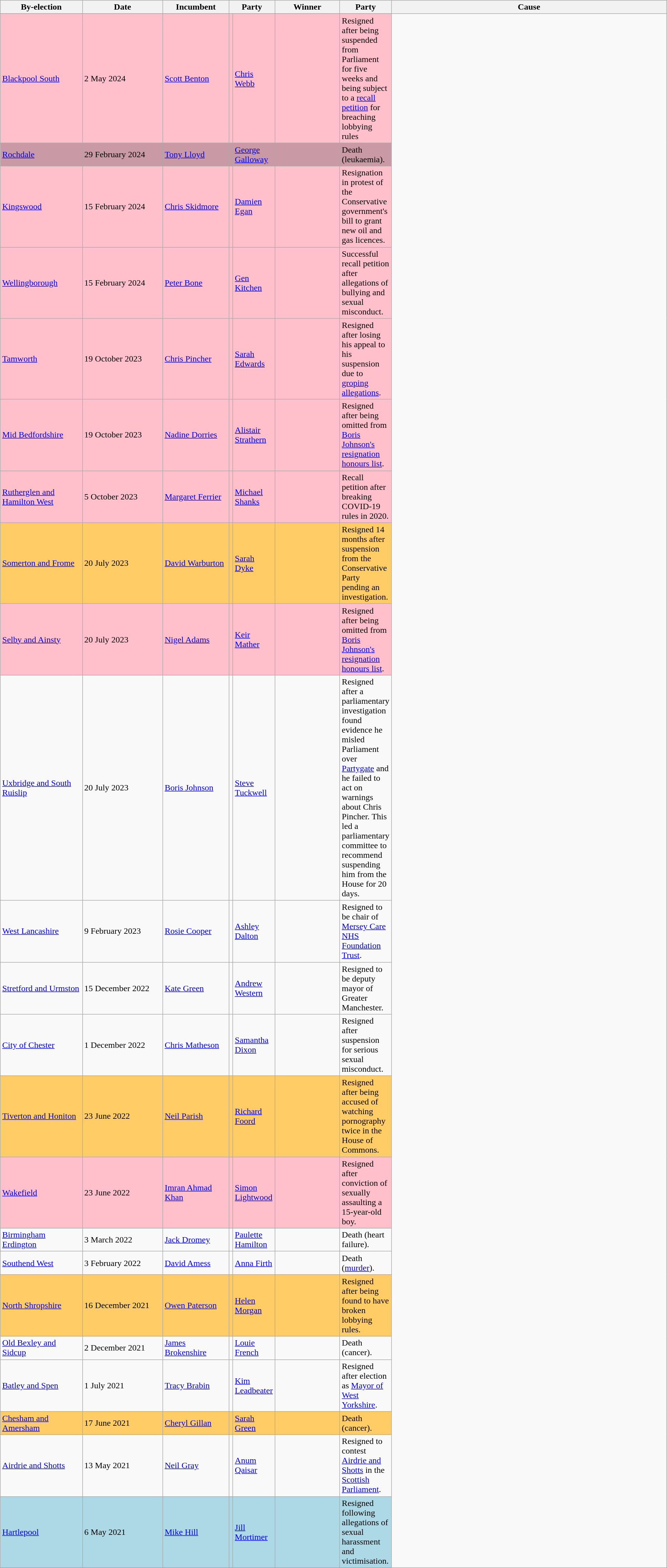<table class="wikitable">
<tr>
<th ! scope="col" style="width: 150px;">By-election</th>
<th ! scope="col" style="width: 150px;">Date</th>
<th ! scope="col" style="width: 120px;">Incumbent</th>
<th ! scope="col" style="width: 50px;" colspan=2>Party</th>
<th ! scope="col" style="width: 120px;">Winner</th>
<th ! scope="col" style="width: 25px;" colspan=2>Party</th>
<th ! scope="col" style="width: 550px;">Cause</th>
</tr>
<tr>
</tr>
<tr bgcolor = pink>
<td><a href='#'>Blackpool South</a></td>
<td>2 May 2024</td>
<td><a href='#'>Scott Benton</a></td>
<td></td>
<td><a href='#'>Chris Webb</a></td>
<td></td>
<td>Resigned after being suspended from Parliament for five weeks and being subject to a <a href='#'>recall petition</a> for breaching lobbying rules</td>
</tr>
<tr>
</tr>
<tr bgcolor = #C999A6>
<td><a href='#'>Rochdale</a></td>
<td>29 February 2024</td>
<td><a href='#'>Tony Lloyd</a></td>
<td></td>
<td><a href='#'>George Galloway</a></td>
<td></td>
<td>Death (leukaemia).</td>
</tr>
<tr bgcolor = pink>
<td><a href='#'>Kingswood</a></td>
<td>15 February 2024</td>
<td><a href='#'>Chris Skidmore</a></td>
<td></td>
<td><a href='#'>Damien Egan</a></td>
<td></td>
<td>Resignation in protest of the Conservative government's bill to grant new oil and gas licences.</td>
</tr>
<tr bgcolor = pink>
<td><a href='#'>Wellingborough</a></td>
<td>15 February 2024</td>
<td><a href='#'>Peter Bone</a></td>
<td></td>
<td><a href='#'>Gen Kitchen</a></td>
<td></td>
<td>Successful recall petition after allegations of bullying and sexual misconduct.</td>
</tr>
<tr bgcolor = pink>
<td><a href='#'>Tamworth</a></td>
<td>19 October 2023</td>
<td><a href='#'>Chris Pincher</a></td>
<td></td>
<td><a href='#'>Sarah Edwards</a></td>
<td></td>
<td>Resigned after losing his appeal to his suspension due to <a href='#'>groping allegations</a>.</td>
</tr>
<tr bgcolor=pink>
<td><a href='#'>Mid Bedfordshire</a></td>
<td>19 October 2023</td>
<td><a href='#'>Nadine Dorries</a></td>
<td></td>
<td><a href='#'>Alistair Strathern</a></td>
<td></td>
<td>Resigned after being omitted from <a href='#'>Boris Johnson's resignation honours list</a>.</td>
</tr>
<tr bgcolor="pink" lan>
<td><a href='#'>Rutherglen and Hamilton West</a></td>
<td>5 October 2023</td>
<td><a href='#'>Margaret Ferrier</a></td>
<td></td>
<td><a href='#'>Michael Shanks</a></td>
<td></td>
<td>Recall petition after breaking COVID-19 rules in 2020.</td>
</tr>
<tr bgcolor=ffcc66>
<td><a href='#'>Somerton and Frome</a></td>
<td>20 July 2023</td>
<td><a href='#'>David Warburton</a></td>
<td></td>
<td><a href='#'>Sarah Dyke</a></td>
<td></td>
<td>Resigned 14 months after suspension from the Conservative Party pending an investigation.</td>
</tr>
<tr bgcolor=pink>
<td><a href='#'>Selby and Ainsty</a></td>
<td>20 July 2023</td>
<td><a href='#'>Nigel Adams</a></td>
<td></td>
<td><a href='#'>Keir Mather</a></td>
<td></td>
<td>Resigned after being omitted from <a href='#'>Boris Johnson's resignation honours list</a>.</td>
</tr>
<tr>
<td><a href='#'>Uxbridge and South Ruislip</a></td>
<td>20 July 2023</td>
<td><a href='#'>Boris Johnson</a></td>
<td></td>
<td><a href='#'>Steve Tuckwell</a></td>
<td></td>
<td>Resigned after a parliamentary investigation found evidence he misled Parliament over <a href='#'>Partygate</a> and he failed to act on warnings about Chris Pincher. This led a parliamentary committee to recommend suspending him from the House for 20 days.</td>
</tr>
<tr>
<td><a href='#'>West Lancashire</a></td>
<td>9 February 2023</td>
<td><a href='#'>Rosie Cooper</a></td>
<td></td>
<td><a href='#'>Ashley Dalton</a></td>
<td></td>
<td>Resigned to be chair of <a href='#'>Mersey Care NHS Foundation Trust</a>.</td>
</tr>
<tr>
<td><a href='#'>Stretford and Urmston</a></td>
<td>15 December 2022</td>
<td><a href='#'>Kate Green</a></td>
<td></td>
<td><a href='#'>Andrew Western</a></td>
<td></td>
<td>Resigned to be deputy mayor of Greater Manchester.</td>
</tr>
<tr>
<td><a href='#'>City of Chester</a></td>
<td>1 December 2022</td>
<td><a href='#'>Chris Matheson</a></td>
<td></td>
<td><a href='#'>Samantha Dixon</a></td>
<td></td>
<td>Resigned after suspension for serious sexual misconduct.</td>
</tr>
<tr bgcolor="ffcc66">
<td><a href='#'>Tiverton and Honiton</a></td>
<td>23 June 2022</td>
<td><a href='#'>Neil Parish</a></td>
<td></td>
<td><a href='#'>Richard Foord</a></td>
<td></td>
<td>Resigned after being accused of watching pornography twice in the House of Commons.</td>
</tr>
<tr bgcolor="pink">
<td><a href='#'>Wakefield</a></td>
<td>23 June 2022</td>
<td><a href='#'>Imran Ahmad Khan</a></td>
<td></td>
<td><a href='#'>Simon Lightwood</a></td>
<td></td>
<td>Resigned after conviction of sexually assaulting a 15-year-old boy.</td>
</tr>
<tr>
<td><a href='#'>Birmingham Erdington</a></td>
<td>3 March 2022</td>
<td><a href='#'>Jack Dromey</a></td>
<td></td>
<td><a href='#'>Paulette Hamilton</a></td>
<td></td>
<td>Death (heart failure).</td>
</tr>
<tr>
<td><a href='#'>Southend West</a></td>
<td>3 February 2022</td>
<td><a href='#'>David Amess</a></td>
<td></td>
<td><a href='#'>Anna Firth</a></td>
<td></td>
<td>Death (<a href='#'>murder</a>).</td>
</tr>
<tr bgcolor="ffcc66">
<td><a href='#'>North Shropshire</a></td>
<td>16 December 2021</td>
<td><a href='#'>Owen Paterson</a></td>
<td></td>
<td><a href='#'>Helen Morgan</a></td>
<td></td>
<td>Resigned after being found to have broken lobbying rules.</td>
</tr>
<tr>
<td><a href='#'>Old Bexley and Sidcup</a></td>
<td>2 December 2021</td>
<td><a href='#'>James Brokenshire</a></td>
<td></td>
<td><a href='#'>Louie French</a></td>
<td></td>
<td>Death (cancer).</td>
</tr>
<tr>
<td><a href='#'>Batley and Spen</a></td>
<td>1 July 2021</td>
<td><a href='#'>Tracy Brabin</a></td>
<td></td>
<td><a href='#'>Kim Leadbeater</a></td>
<td></td>
<td>Resigned after election as <a href='#'>Mayor of West Yorkshire</a>.</td>
</tr>
<tr bgcolor="ffcc66">
<td><a href='#'>Chesham and Amersham</a></td>
<td>17 June 2021</td>
<td><a href='#'>Cheryl Gillan</a></td>
<td></td>
<td><a href='#'>Sarah Green</a></td>
<td></td>
<td>Death (cancer).</td>
</tr>
<tr>
<td><a href='#'>Airdrie and Shotts</a></td>
<td>13 May 2021</td>
<td><a href='#'>Neil Gray</a></td>
<td></td>
<td><a href='#'>Anum Qaisar</a></td>
<td></td>
<td>Resigned to contest <a href='#'>Airdrie and Shotts</a> in the <a href='#'>Scottish Parliament</a>.</td>
</tr>
<tr bgcolor="lightblue">
<td><a href='#'>Hartlepool</a></td>
<td>6 May 2021</td>
<td><a href='#'>Mike Hill</a></td>
<td></td>
<td><a href='#'>Jill Mortimer</a></td>
<td></td>
<td>Resigned following allegations of sexual harassment and victimisation.</td>
</tr>
<tr>
</tr>
</table>
